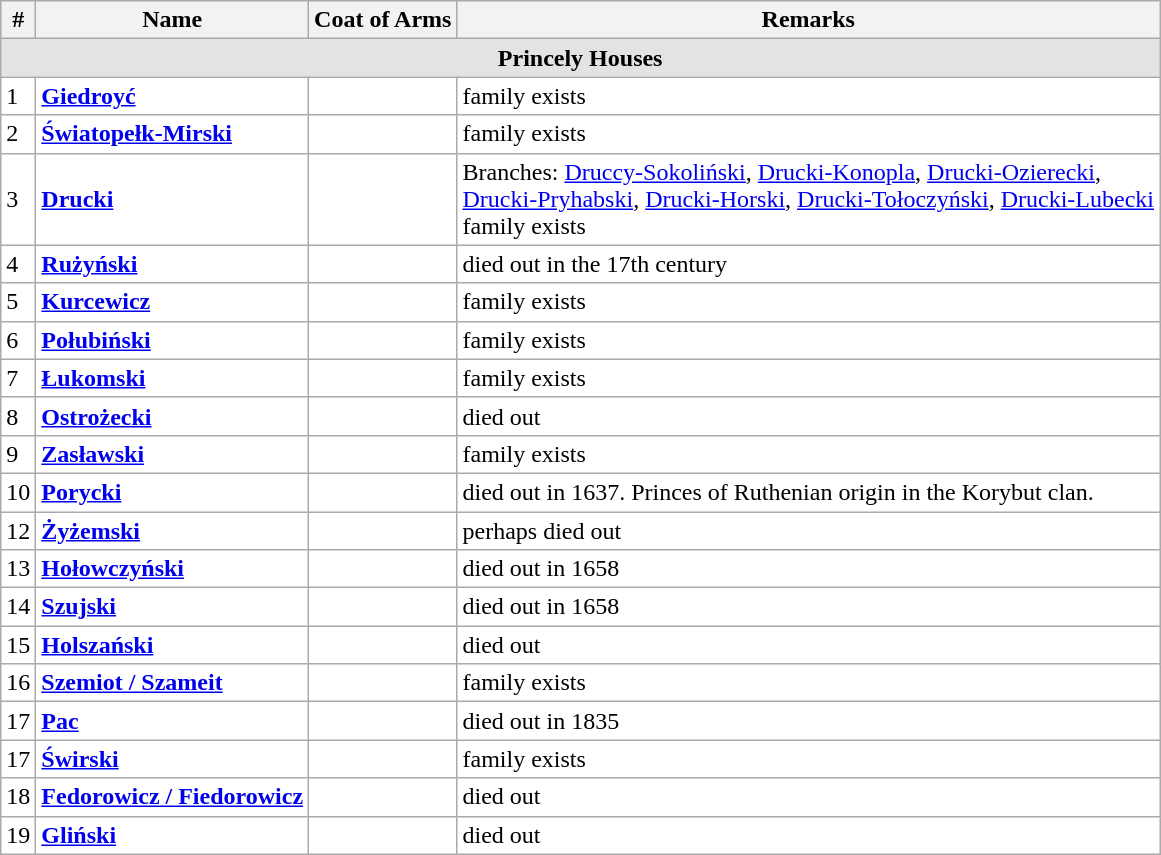<table class="wikitable">
<tr>
<th>#</th>
<th>Name</th>
<th>Coat of Arms</th>
<th>Remarks</th>
</tr>
<tr align="center" style="background:#e3e3e3">
<td colspan="6"><strong>Princely Houses</strong></td>
</tr>
<tr bgcolor=#FFFFFF>
<td align=top>1</td>
<td><strong><a href='#'>Giedroyć</a></strong></td>
<td></td>
<td>family exists</td>
</tr>
<tr bgcolor=#FFFFFF>
<td align=top>2</td>
<td><strong><a href='#'>Światopełk-Mirski</a></strong></td>
<td></td>
<td>family exists</td>
</tr>
<tr bgcolor=#FFFFFF>
<td align=top>3</td>
<td><strong><a href='#'>Drucki</a></strong></td>
<td></td>
<td>Branches: <a href='#'>Druccy-Sokoliński</a>, <a href='#'>Drucki-Konopla</a>, <a href='#'>Drucki-Ozierecki</a>, <br><a href='#'>Drucki-Pryhabski</a>, <a href='#'>Drucki-Horski</a>, <a href='#'>Drucki-Tołoczyński</a>, <a href='#'>Drucki-Lubecki</a><br>family exists</td>
</tr>
<tr bgcolor=#FFFFFF>
<td align=top>4</td>
<td><strong><a href='#'>Rużyński</a></strong></td>
<td></td>
<td>died out in the 17th century</td>
</tr>
<tr bgcolor=#FFFFFF>
<td align=top>5</td>
<td><strong><a href='#'>Kurcewicz</a></strong></td>
<td></td>
<td>family exists</td>
</tr>
<tr bgcolor=#FFFFFF>
<td align=top>6</td>
<td><strong><a href='#'>Połubiński</a></strong></td>
<td></td>
<td>family exists</td>
</tr>
<tr bgcolor=#FFFFFF>
<td align=top>7</td>
<td><strong><a href='#'>Łukomski</a></strong></td>
<td></td>
<td>family exists</td>
</tr>
<tr bgcolor=#FFFFFF>
<td align=top>8</td>
<td><strong><a href='#'>Ostrożecki</a></strong></td>
<td></td>
<td>died out</td>
</tr>
<tr bgcolor=#FFFFFF>
<td align=top>9</td>
<td><strong><a href='#'>Zasławski</a></strong></td>
<td></td>
<td>family exists</td>
</tr>
<tr bgcolor=#FFFFFF>
<td align=top>10</td>
<td><strong><a href='#'>Porycki</a></strong></td>
<td></td>
<td>died out in 1637. Princes of Ruthenian origin in the Korybut clan.</td>
</tr>
<tr bgcolor=#FFFFFF>
<td align=top>12</td>
<td><strong><a href='#'>Żyżemski</a></strong></td>
<td></td>
<td>perhaps died out</td>
</tr>
<tr bgcolor=#FFFFFF>
<td align=top>13</td>
<td><strong><a href='#'>Hołowczyński</a></strong></td>
<td></td>
<td>died out in 1658</td>
</tr>
<tr bgcolor=#FFFFFF>
<td align=top>14</td>
<td><strong><a href='#'>Szujski</a></strong></td>
<td></td>
<td>died out in 1658</td>
</tr>
<tr bgcolor=#FFFFFF>
<td align=top>15</td>
<td><strong><a href='#'>Holszański</a></strong></td>
<td></td>
<td>died out</td>
</tr>
<tr bgcolor=#FFFFFF>
<td align=top>16</td>
<td><strong><a href='#'>Szemiot / Szameit</a></strong></td>
<td></td>
<td>family exists</td>
</tr>
<tr bgcolor=#FFFFFF>
<td align=top>17</td>
<td><strong><a href='#'>Pac</a></strong></td>
<td></td>
<td>died out in 1835</td>
</tr>
<tr bgcolor=#FFFFFF>
<td align=top>17</td>
<td><strong><a href='#'>Świrski</a></strong></td>
<td></td>
<td>family exists</td>
</tr>
<tr bgcolor=#FFFFFF>
<td align=top>18</td>
<td><strong><a href='#'>Fedorowicz / Fiedorowicz</a></strong></td>
<td></td>
<td>died out</td>
</tr>
<tr bgcolor=#FFFFFF>
<td align=top>19</td>
<td><strong><a href='#'>Gliński</a></strong></td>
<td></td>
<td>died out</td>
</tr>
</table>
